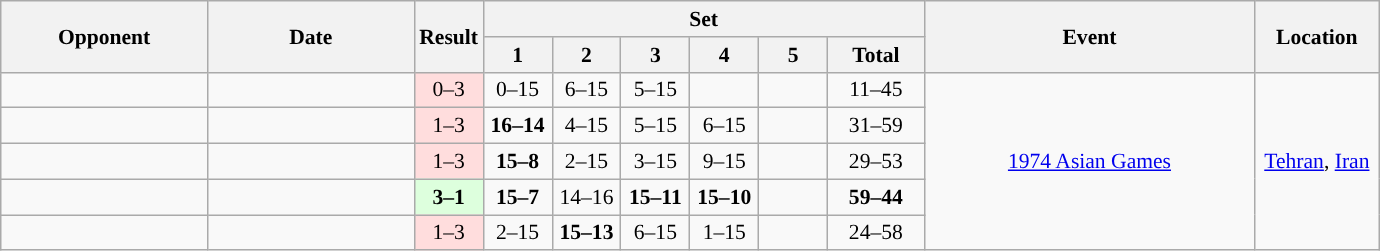<table class="wikitable" style="font-size: 90%">
<tr>
<th rowspan=2 width=15%>Opponent</th>
<th rowspan=2 width=15%>Date</th>
<th rowspan=2 width=5%>Result</th>
<th colspan=6>Set</th>
<th rowspan=2 width=24%>Event</th>
<th rowspan=2 width=16%>Location</th>
</tr>
<tr>
<th width=5%>1</th>
<th width=5%>2</th>
<th width=5%>3</th>
<th width=5%>4</th>
<th width=5%>5</th>
<th width=7%>Total</th>
</tr>
<tr style="text-align:center;">
<td style="text-align:left;"></td>
<td></td>
<td style="background:#ffdddd;">0–3</td>
<td>0–15</td>
<td>6–15</td>
<td>5–15</td>
<td></td>
<td></td>
<td>11–45</td>
<td rowspan=5><a href='#'>1974 Asian Games</a></td>
<td rowspan=5><a href='#'>Tehran</a>, <a href='#'>Iran</a></td>
</tr>
<tr style="text-align:center;">
<td style="text-align:left;"></td>
<td></td>
<td style="background:#ffdddd;">1–3</td>
<td><strong>16–14</strong></td>
<td>4–15</td>
<td>5–15</td>
<td>6–15</td>
<td></td>
<td>31–59</td>
</tr>
<tr style="text-align:center;">
<td style="text-align:left;"></td>
<td></td>
<td style="background:#ffdddd;">1–3</td>
<td><strong>15–8</strong></td>
<td>2–15</td>
<td>3–15</td>
<td>9–15</td>
<td></td>
<td>29–53</td>
</tr>
<tr style="text-align:center;">
<td style="text-align:left;"></td>
<td></td>
<td style="background:#ddffdd;"><strong>3–1</strong></td>
<td><strong>15–7</strong></td>
<td>14–16</td>
<td><strong>15–11</strong></td>
<td><strong>15–10</strong></td>
<td></td>
<td><strong>59–44</strong></td>
</tr>
<tr style="text-align:center;">
<td style="text-align:left;"></td>
<td></td>
<td style="background:#ffdddd;">1–3</td>
<td>2–15</td>
<td><strong>15–13</strong></td>
<td>6–15</td>
<td>1–15</td>
<td></td>
<td>24–58</td>
</tr>
</table>
